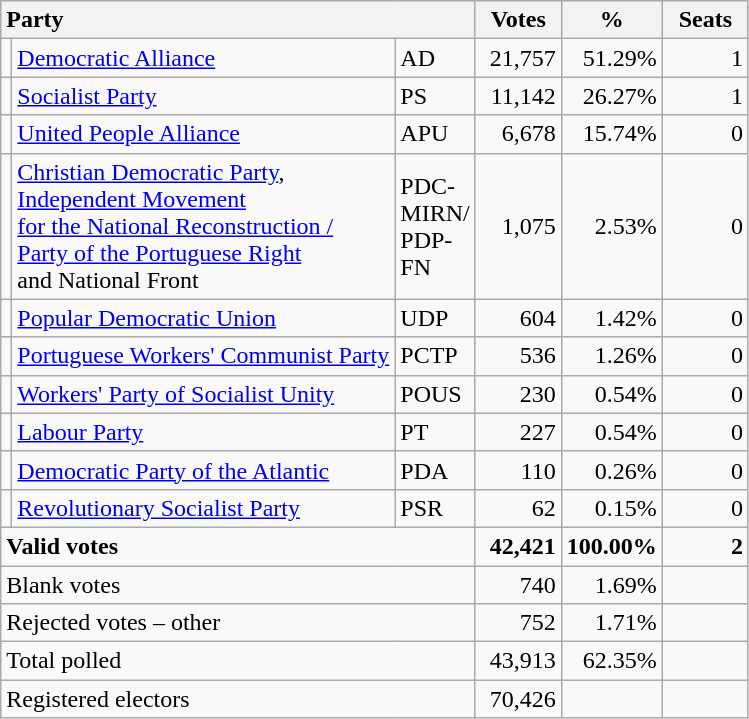<table class="wikitable" border="1" style="text-align:right;">
<tr>
<th style="text-align:left;" colspan=3>Party</th>
<th align=center width="50">Votes</th>
<th align=center width="50">%</th>
<th align=center width="50">Seats</th>
</tr>
<tr>
<td></td>
<td align=left><a href='#'>Democratic Alliance</a></td>
<td align=left>AD</td>
<td>21,757</td>
<td>51.29%</td>
<td>1</td>
</tr>
<tr>
<td></td>
<td align=left><a href='#'>Socialist Party</a></td>
<td align=left>PS</td>
<td>11,142</td>
<td>26.27%</td>
<td>1</td>
</tr>
<tr>
<td></td>
<td align=left><a href='#'>United People Alliance</a></td>
<td align=left>APU</td>
<td>6,678</td>
<td>15.74%</td>
<td>0</td>
</tr>
<tr>
<td></td>
<td align=left><a href='#'>Christian Democratic Party</a>,<br><a href='#'>Independent Movement<br>for the National Reconstruction /<br>Party of the Portuguese Right</a><br>and National Front</td>
<td align=left>PDC-<br>MIRN/<br>PDP-<br>FN</td>
<td>1,075</td>
<td>2.53%</td>
<td>0</td>
</tr>
<tr>
<td></td>
<td align=left><a href='#'>Popular Democratic Union</a></td>
<td align=left>UDP</td>
<td>604</td>
<td>1.42%</td>
<td>0</td>
</tr>
<tr>
<td></td>
<td align=left><a href='#'>Portuguese Workers' Communist Party</a></td>
<td align=left>PCTP</td>
<td>536</td>
<td>1.26%</td>
<td>0</td>
</tr>
<tr>
<td></td>
<td align=left><a href='#'>Workers' Party of Socialist Unity</a></td>
<td align=left>POUS</td>
<td>230</td>
<td>0.54%</td>
<td>0</td>
</tr>
<tr>
<td></td>
<td align=left><a href='#'>Labour Party</a></td>
<td align=left>PT</td>
<td>227</td>
<td>0.54%</td>
<td>0</td>
</tr>
<tr>
<td></td>
<td align=left><a href='#'>Democratic Party of the Atlantic</a></td>
<td align=left>PDA</td>
<td>110</td>
<td>0.26%</td>
<td>0</td>
</tr>
<tr>
<td></td>
<td align=left><a href='#'>Revolutionary Socialist Party</a></td>
<td align=left>PSR</td>
<td>62</td>
<td>0.15%</td>
<td>0</td>
</tr>
<tr style="font-weight:bold">
<td align=left colspan=3>Valid votes</td>
<td>42,421</td>
<td>100.00%</td>
<td>2</td>
</tr>
<tr>
<td align=left colspan=3>Blank votes</td>
<td>740</td>
<td>1.69%</td>
<td></td>
</tr>
<tr>
<td align=left colspan=3>Rejected votes – other</td>
<td>752</td>
<td>1.71%</td>
<td></td>
</tr>
<tr>
<td align=left colspan=3>Total polled</td>
<td>43,913</td>
<td>62.35%</td>
<td></td>
</tr>
<tr>
<td align=left colspan=3>Registered electors</td>
<td>70,426</td>
<td></td>
<td></td>
</tr>
</table>
